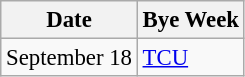<table class="wikitable" style="font-size:95%;">
<tr>
<th>Date</th>
<th>Bye Week</th>
</tr>
<tr>
<td>September 18</td>
<td><a href='#'>TCU</a></td>
</tr>
</table>
